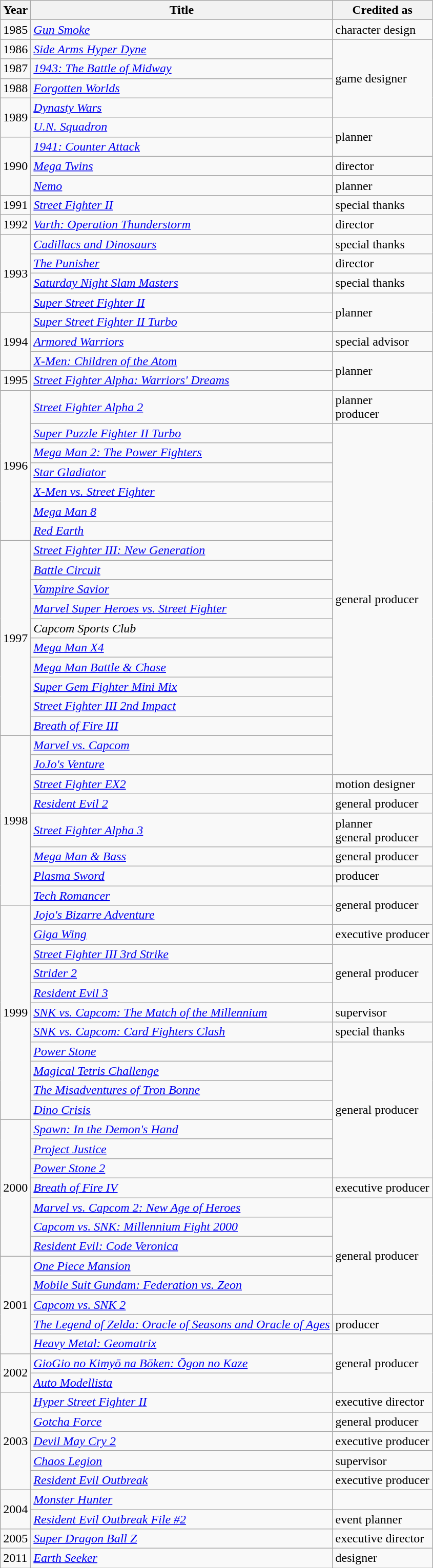<table class="wikitable sortable">
<tr>
<th>Year</th>
<th>Title</th>
<th>Credited as</th>
</tr>
<tr>
<td>1985</td>
<td><em><a href='#'>Gun Smoke</a></em></td>
<td>character design</td>
</tr>
<tr>
<td>1986</td>
<td><em><a href='#'>Side Arms Hyper Dyne</a></em></td>
<td rowspan=4>game designer</td>
</tr>
<tr>
<td>1987</td>
<td><em><a href='#'>1943: The Battle of Midway</a></em></td>
</tr>
<tr>
<td>1988</td>
<td><em><a href='#'>Forgotten Worlds</a></em></td>
</tr>
<tr>
<td rowspan=2>1989</td>
<td><em><a href='#'>Dynasty Wars</a></em></td>
</tr>
<tr>
<td><em><a href='#'>U.N. Squadron</a></em></td>
<td rowspan=2>planner</td>
</tr>
<tr>
<td rowspan=3>1990</td>
<td><em><a href='#'>1941: Counter Attack</a></em></td>
</tr>
<tr>
<td><em><a href='#'>Mega Twins</a></em></td>
<td>director</td>
</tr>
<tr>
<td><em><a href='#'>Nemo</a></em></td>
<td>planner</td>
</tr>
<tr>
<td>1991</td>
<td><em><a href='#'>Street Fighter II</a></em></td>
<td>special thanks</td>
</tr>
<tr>
<td>1992</td>
<td><em><a href='#'>Varth: Operation Thunderstorm</a></em></td>
<td>director</td>
</tr>
<tr>
<td rowspan=4>1993</td>
<td><em><a href='#'>Cadillacs and Dinosaurs</a></em></td>
<td>special thanks</td>
</tr>
<tr>
<td><em><a href='#'>The Punisher</a></em></td>
<td>director</td>
</tr>
<tr>
<td><em><a href='#'>Saturday Night Slam Masters</a></em></td>
<td>special thanks</td>
</tr>
<tr>
<td><em><a href='#'>Super Street Fighter II</a></em></td>
<td rowspan=2>planner</td>
</tr>
<tr>
<td rowspan=3>1994</td>
<td><em><a href='#'>Super Street Fighter II Turbo</a></em></td>
</tr>
<tr>
<td><em><a href='#'>Armored Warriors</a></em></td>
<td>special advisor</td>
</tr>
<tr>
<td><em><a href='#'>X-Men: Children of the Atom</a></em></td>
<td rowspan=2>planner</td>
</tr>
<tr>
<td>1995</td>
<td><em><a href='#'>Street Fighter Alpha: Warriors' Dreams</a></em></td>
</tr>
<tr>
<td rowspan=7>1996</td>
<td><em><a href='#'>Street Fighter Alpha 2</a></em></td>
<td>planner<br>producer</td>
</tr>
<tr>
<td><em><a href='#'>Super Puzzle Fighter II Turbo</a></em></td>
<td rowspan=18>general producer</td>
</tr>
<tr>
<td><em><a href='#'>Mega Man 2: The Power Fighters</a></em></td>
</tr>
<tr>
<td><em><a href='#'>Star Gladiator</a></em></td>
</tr>
<tr>
<td><em><a href='#'>X-Men vs. Street Fighter</a></em></td>
</tr>
<tr>
<td><em><a href='#'>Mega Man 8</a></em></td>
</tr>
<tr>
<td><em><a href='#'>Red Earth</a></em></td>
</tr>
<tr>
<td rowspan= 10>1997</td>
<td><em><a href='#'>Street Fighter III: New Generation</a></em></td>
</tr>
<tr>
<td><em><a href='#'>Battle Circuit</a></em></td>
</tr>
<tr>
<td><em><a href='#'>Vampire Savior</a></em></td>
</tr>
<tr>
<td><em><a href='#'>Marvel Super Heroes vs. Street Fighter</a></em></td>
</tr>
<tr>
<td><em>Capcom Sports Club</em></td>
</tr>
<tr>
<td><em><a href='#'>Mega Man X4</a></em></td>
</tr>
<tr>
<td><em><a href='#'>Mega Man Battle & Chase</a></em></td>
</tr>
<tr>
<td><em><a href='#'>Super Gem Fighter Mini Mix</a></em></td>
</tr>
<tr>
<td><em><a href='#'>Street Fighter III 2nd Impact</a></em></td>
</tr>
<tr>
<td><em><a href='#'>Breath of Fire III</a></em></td>
</tr>
<tr>
<td rowspan=8>1998</td>
<td><em><a href='#'>Marvel vs. Capcom</a></em></td>
</tr>
<tr>
<td><em><a href='#'>JoJo's Venture</a></em></td>
</tr>
<tr>
<td><em><a href='#'>Street Fighter EX2</a></em></td>
<td>motion designer</td>
</tr>
<tr>
<td><em><a href='#'>Resident Evil 2</a></em></td>
<td>general producer</td>
</tr>
<tr>
<td><em><a href='#'>Street Fighter Alpha 3</a></em></td>
<td>planner<br>general producer</td>
</tr>
<tr>
<td><em><a href='#'>Mega Man & Bass</a></em></td>
<td>general producer</td>
</tr>
<tr>
<td><em><a href='#'>Plasma Sword</a></em></td>
<td>producer</td>
</tr>
<tr>
<td><em><a href='#'>Tech Romancer</a></em></td>
<td rowspan=2>general producer</td>
</tr>
<tr>
<td rowspan=11>1999</td>
<td><em><a href='#'>Jojo's Bizarre Adventure</a></em></td>
</tr>
<tr>
<td><em><a href='#'>Giga Wing</a></em></td>
<td>executive producer</td>
</tr>
<tr>
<td><em><a href='#'>Street Fighter III 3rd Strike</a></em></td>
<td rowspan=3>general producer</td>
</tr>
<tr>
<td><em><a href='#'>Strider 2</a></em></td>
</tr>
<tr>
<td><em><a href='#'>Resident Evil 3</a></em></td>
</tr>
<tr>
<td><em><a href='#'>SNK vs. Capcom: The Match of the Millennium</a></em></td>
<td>supervisor</td>
</tr>
<tr>
<td><em><a href='#'>SNK vs. Capcom: Card Fighters Clash</a></em></td>
<td>special thanks</td>
</tr>
<tr>
<td><em><a href='#'>Power Stone</a></em></td>
<td rowspan=7>general producer</td>
</tr>
<tr>
<td><em><a href='#'>Magical Tetris Challenge</a></em></td>
</tr>
<tr>
<td><em><a href='#'>The Misadventures of Tron Bonne</a></em></td>
</tr>
<tr>
<td><em><a href='#'>Dino Crisis</a></em></td>
</tr>
<tr>
<td rowspan=7>2000</td>
<td><em><a href='#'>Spawn: In the Demon's Hand</a></em></td>
</tr>
<tr>
<td><em><a href='#'>Project Justice</a></em></td>
</tr>
<tr>
<td><em><a href='#'>Power Stone 2</a></em></td>
</tr>
<tr>
<td><em><a href='#'>Breath of Fire IV</a></em></td>
<td>executive producer</td>
</tr>
<tr>
<td><em><a href='#'>Marvel vs. Capcom 2: New Age of Heroes</a></em></td>
<td rowspan=6>general producer</td>
</tr>
<tr>
<td><em><a href='#'>Capcom vs. SNK: Millennium Fight 2000</a></em></td>
</tr>
<tr>
<td><em><a href='#'>Resident Evil: Code Veronica</a></em></td>
</tr>
<tr>
<td rowspan=5>2001</td>
<td><em><a href='#'>One Piece Mansion</a></em></td>
</tr>
<tr>
<td><em><a href='#'>Mobile Suit Gundam: Federation vs. Zeon</a></em></td>
</tr>
<tr>
<td><em><a href='#'>Capcom vs. SNK 2</a></em></td>
</tr>
<tr>
<td><em><a href='#'>The Legend of Zelda: Oracle of Seasons and Oracle of Ages</a></em></td>
<td>producer</td>
</tr>
<tr>
<td><em><a href='#'>Heavy Metal: Geomatrix</a></em></td>
<td rowspan=3>general producer</td>
</tr>
<tr>
<td rowspan=2>2002</td>
<td><em><a href='#'>GioGio no Kimyō na Bōken: Ōgon no Kaze</a></em></td>
</tr>
<tr>
<td><em><a href='#'>Auto Modellista</a></em></td>
</tr>
<tr>
<td rowspan=5>2003</td>
<td><em><a href='#'>Hyper Street Fighter II</a></em></td>
<td>executive director</td>
</tr>
<tr>
<td><em><a href='#'>Gotcha Force</a></em></td>
<td>general producer</td>
</tr>
<tr>
<td><em><a href='#'>Devil May Cry 2</a></em></td>
<td>executive producer</td>
</tr>
<tr>
<td><em><a href='#'>Chaos Legion</a></em></td>
<td>supervisor</td>
</tr>
<tr>
<td><em><a href='#'>Resident Evil Outbreak</a></em></td>
<td event planner>executive producer</td>
</tr>
<tr>
<td rowspan=2>2004</td>
<td><em><a href='#'>Monster Hunter</a></em></td>
</tr>
<tr>
<td><em><a href='#'>Resident Evil Outbreak File #2</a></em></td>
<td>event planner</td>
</tr>
<tr>
<td>2005</td>
<td><em><a href='#'>Super Dragon Ball Z</a></em></td>
<td>executive director</td>
</tr>
<tr>
<td>2011</td>
<td><em><a href='#'>Earth Seeker</a></em></td>
<td>designer</td>
</tr>
</table>
